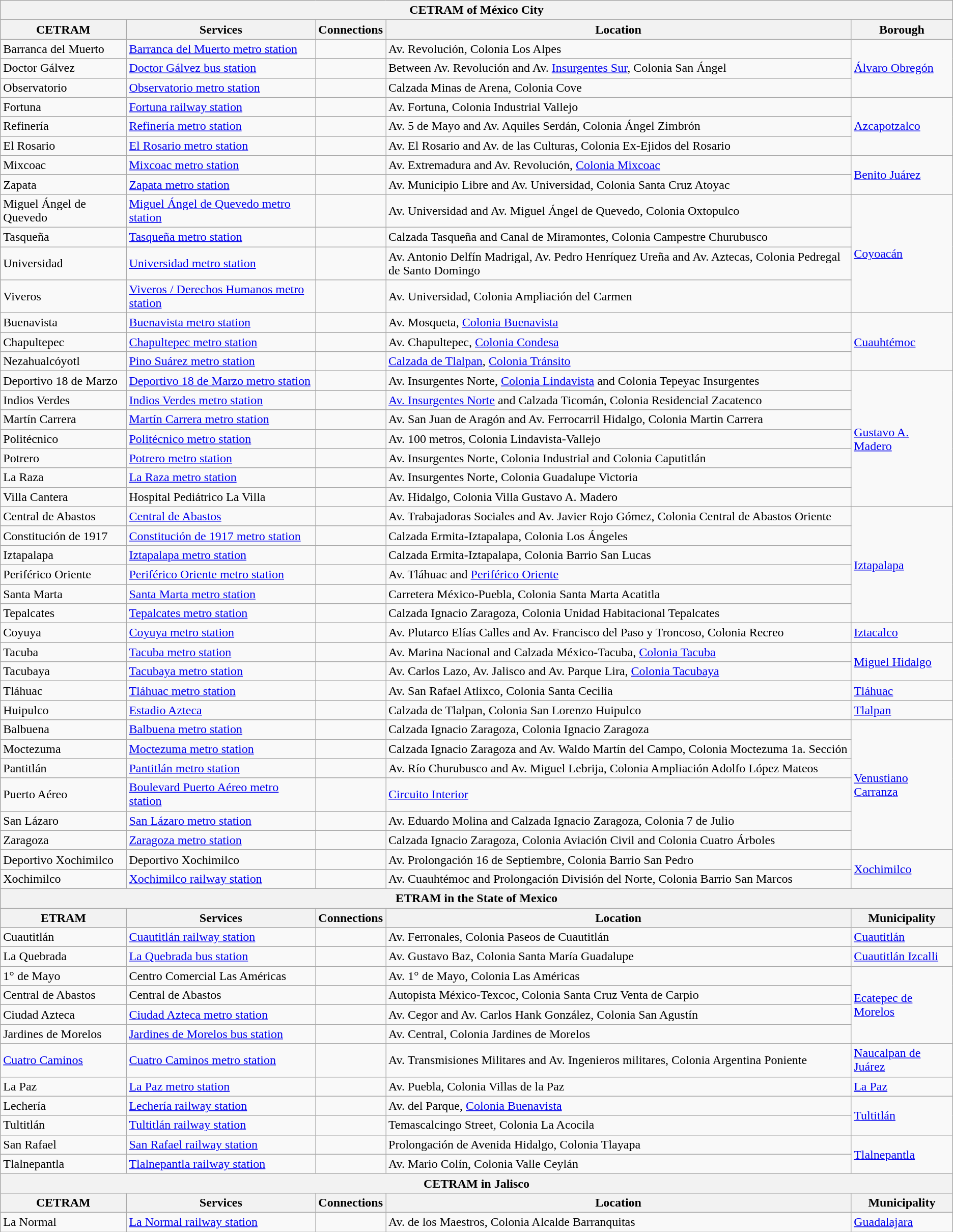<table class="wikitable">
<tr>
<th ! colspan="5">CETRAM of México City</th>
</tr>
<tr>
<th>CETRAM</th>
<th>Services</th>
<th>Connections</th>
<th>Location</th>
<th>Borough</th>
</tr>
<tr>
<td> Barranca del Muerto</td>
<td><a href='#'>Barranca del Muerto metro station</a></td>
<td>  </td>
<td>Av. Revolución, Colonia Los Alpes</td>
<td rowspan="3"><a href='#'>Álvaro Obregón</a></td>
</tr>
<tr>
<td> Doctor Gálvez</td>
<td><a href='#'>Doctor Gálvez bus station</a></td>
<td></td>
<td>Between Av. Revolución and Av. <a href='#'>Insurgentes Sur</a>, Colonia San Ángel</td>
</tr>
<tr>
<td> Observatorio</td>
<td><a href='#'>Observatorio metro station</a></td>
<td>   </td>
<td>Calzada Minas de Arena, Colonia Cove</td>
</tr>
<tr>
<td> Fortuna</td>
<td><a href='#'>Fortuna railway station</a></td>
<td> </td>
<td>Av. Fortuna, Colonia Industrial Vallejo</td>
<td rowspan="3"><a href='#'>Azcapotzalco</a></td>
</tr>
<tr>
<td> Refinería</td>
<td><a href='#'>Refinería metro station</a></td>
<td>   </td>
<td>Av. 5 de Mayo and Av. Aquiles Serdán, Colonia Ángel Zimbrón</td>
</tr>
<tr>
<td> El Rosario</td>
<td><a href='#'>El Rosario metro station</a></td>
<td>    </td>
<td>Av. El Rosario and Av. de las Culturas, Colonia Ex-Ejidos del Rosario</td>
</tr>
<tr>
<td> Mixcoac</td>
<td><a href='#'>Mixcoac metro station</a></td>
<td>   </td>
<td>Av. Extremadura and Av. Revolución, <a href='#'>Colonia Mixcoac</a></td>
<td rowspan="2"><a href='#'>Benito Juárez</a></td>
</tr>
<tr>
<td> Zapata</td>
<td><a href='#'>Zapata metro station</a></td>
<td>     </td>
<td>Av. Municipio Libre and Av. Universidad, Colonia Santa Cruz Atoyac</td>
</tr>
<tr>
<td> Miguel Ángel de Quevedo</td>
<td><a href='#'>Miguel Ángel de Quevedo metro station</a></td>
<td>  </td>
<td>Av. Universidad and Av. Miguel Ángel de Quevedo, Colonia Oxtopulco</td>
<td rowspan="4"><a href='#'>Coyoacán</a></td>
</tr>
<tr>
<td> Tasqueña</td>
<td><a href='#'>Tasqueña metro station</a></td>
<td>     </td>
<td>Calzada Tasqueña and Canal de Miramontes, Colonia Campestre Churubusco</td>
</tr>
<tr>
<td> Universidad</td>
<td><a href='#'>Universidad metro station</a></td>
<td>   </td>
<td>Av. Antonio Delfín Madrigal, Av. Pedro Henríquez Ureña and Av. Aztecas, Colonia Pedregal de Santo Domingo</td>
</tr>
<tr>
<td> Viveros</td>
<td><a href='#'>Viveros / Derechos Humanos metro station</a></td>
<td> </td>
<td>Av. Universidad, Colonia Ampliación del Carmen</td>
</tr>
<tr>
<td> Buenavista</td>
<td><a href='#'>Buenavista metro station</a></td>
<td>    </td>
<td>Av. Mosqueta, <a href='#'>Colonia Buenavista</a></td>
<td rowspan="3"><a href='#'>Cuauhtémoc</a></td>
</tr>
<tr>
<td> Chapultepec</td>
<td><a href='#'>Chapultepec metro station</a></td>
<td>      </td>
<td>Av. Chapultepec, <a href='#'>Colonia Condesa</a></td>
</tr>
<tr>
<td> Nezahualcóyotl</td>
<td><a href='#'>Pino Suárez metro station</a></td>
<td>    </td>
<td><a href='#'>Calzada de Tlalpan</a>, <a href='#'>Colonia Tránsito</a></td>
</tr>
<tr>
<td> Deportivo 18 de Marzo</td>
<td><a href='#'>Deportivo 18 de Marzo metro station</a></td>
<td>   </td>
<td>Av. Insurgentes Norte, <a href='#'>Colonia Lindavista</a> and Colonia Tepeyac Insurgentes</td>
<td rowspan="7"><a href='#'>Gustavo A. Madero</a></td>
</tr>
<tr>
<td> Indios Verdes</td>
<td><a href='#'>Indios Verdes metro station</a></td>
<td>        </td>
<td><a href='#'>Av. Insurgentes Norte</a> and Calzada Ticomán, Colonia Residencial Zacatenco</td>
</tr>
<tr>
<td> Martín Carrera</td>
<td><a href='#'>Martín Carrera metro station</a></td>
<td>     </td>
<td>Av. San Juan de Aragón and Av. Ferrocarril Hidalgo, Colonia Martin Carrera</td>
</tr>
<tr>
<td> Politécnico</td>
<td><a href='#'>Politécnico metro station</a></td>
<td>  </td>
<td>Av. 100 metros, Colonia Lindavista-Vallejo</td>
</tr>
<tr>
<td> Potrero</td>
<td><a href='#'>Potrero metro station</a></td>
<td>    </td>
<td>Av. Insurgentes Norte, Colonia Industrial and Colonia Caputitlán</td>
</tr>
<tr>
<td> La Raza</td>
<td><a href='#'>La Raza metro station</a></td>
<td>     </td>
<td>Av. Insurgentes Norte, Colonia Guadalupe Victoria</td>
</tr>
<tr>
<td> Villa Cantera</td>
<td>Hospital Pediátrico La Villa</td>
<td>  </td>
<td>Av. Hidalgo, Colonia Villa Gustavo A. Madero</td>
</tr>
<tr>
<td> Central de Abastos</td>
<td><a href='#'>Central de Abastos</a></td>
<td> </td>
<td>Av. Trabajadoras Sociales and Av. Javier Rojo Gómez, Colonia Central de Abastos Oriente</td>
<td rowspan="6"><a href='#'>Iztapalapa</a></td>
</tr>
<tr>
<td> Constitución de 1917</td>
<td><a href='#'>Constitución de 1917 metro station</a></td>
<td>    </td>
<td>Calzada Ermita-Iztapalapa, Colonia Los Ángeles</td>
</tr>
<tr>
<td> Iztapalapa</td>
<td><a href='#'>Iztapalapa metro station</a></td>
<td>   </td>
<td>Calzada Ermita-Iztapalapa, Colonia Barrio San Lucas</td>
</tr>
<tr>
<td> Periférico Oriente</td>
<td><a href='#'>Periférico Oriente metro station</a></td>
<td>  </td>
<td>Av. Tláhuac and <a href='#'>Periférico Oriente</a></td>
</tr>
<tr>
<td> Santa Marta</td>
<td><a href='#'>Santa Marta metro station</a></td>
<td>   </td>
<td>Carretera México-Puebla, Colonia Santa Marta Acatitla</td>
</tr>
<tr>
<td> Tepalcates</td>
<td><a href='#'>Tepalcates metro station</a></td>
<td>   </td>
<td>Calzada Ignacio Zaragoza, Colonia Unidad Habitacional Tepalcates</td>
</tr>
<tr>
<td> Coyuya</td>
<td><a href='#'>Coyuya metro station</a></td>
<td>  </td>
<td>Av. Plutarco Elías Calles and Av. Francisco del Paso y Troncoso, Colonia Recreo</td>
<td><a href='#'>Iztacalco</a></td>
</tr>
<tr>
<td> Tacuba</td>
<td><a href='#'>Tacuba metro station</a></td>
<td>  </td>
<td>Av. Marina Nacional and Calzada México-Tacuba, <a href='#'>Colonia Tacuba</a></td>
<td rowspan="2"><a href='#'>Miguel Hidalgo</a></td>
</tr>
<tr>
<td> Tacubaya</td>
<td><a href='#'>Tacubaya metro station</a></td>
<td>     </td>
<td>Av. Carlos Lazo, Av. Jalisco and Av. Parque Lira, <a href='#'>Colonia Tacubaya</a></td>
</tr>
<tr>
<td> Tláhuac</td>
<td><a href='#'>Tláhuac metro station</a></td>
<td>  </td>
<td>Av. San Rafael Atlixco, Colonia Santa Cecilia</td>
<td><a href='#'>Tláhuac</a></td>
</tr>
<tr>
<td> Huipulco</td>
<td><a href='#'>Estadio Azteca</a></td>
<td>  </td>
<td>Calzada de Tlalpan, Colonia San Lorenzo Huipulco</td>
<td><a href='#'>Tlalpan</a></td>
</tr>
<tr>
<td> Balbuena</td>
<td><a href='#'>Balbuena metro station</a></td>
<td> </td>
<td>Calzada Ignacio Zaragoza, Colonia Ignacio Zaragoza</td>
<td rowspan="6"><a href='#'>Venustiano Carranza</a></td>
</tr>
<tr>
<td> Moctezuma</td>
<td><a href='#'>Moctezuma metro station</a></td>
<td>   </td>
<td>Calzada Ignacio Zaragoza and Av. Waldo Martín del Campo, Colonia Moctezuma 1a. Sección</td>
</tr>
<tr>
<td> Pantitlán</td>
<td><a href='#'>Pantitlán metro station</a></td>
<td>     </td>
<td>Av. Río Churubusco and Av. Miguel Lebrija, Colonia Ampliación Adolfo López Mateos</td>
</tr>
<tr>
<td> Puerto Aéreo</td>
<td><a href='#'>Boulevard Puerto Aéreo metro station</a></td>
<td>   </td>
<td><a href='#'>Circuito Interior</a></td>
</tr>
<tr>
<td> San Lázaro</td>
<td><a href='#'>San Lázaro metro station</a></td>
<td> </td>
<td>Av. Eduardo Molina and Calzada Ignacio Zaragoza, Colonia 7 de Julio</td>
</tr>
<tr>
<td> Zaragoza</td>
<td><a href='#'>Zaragoza metro station</a></td>
<td> </td>
<td>Calzada Ignacio Zaragoza, Colonia Aviación Civil and Colonia Cuatro Árboles</td>
</tr>
<tr>
<td> Deportivo Xochimilco</td>
<td>Deportivo Xochimilco</td>
<td></td>
<td>Av. Prolongación 16 de Septiembre, Colonia Barrio San Pedro</td>
<td rowspan="2"><a href='#'>Xochimilco</a></td>
</tr>
<tr>
<td> Xochimilco</td>
<td><a href='#'>Xochimilco railway station</a></td>
<td> </td>
<td>Av. Cuauhtémoc and Prolongación División del Norte, Colonia Barrio San Marcos</td>
</tr>
<tr>
<th ! colspan="5">ETRAM in the State of Mexico</th>
</tr>
<tr>
<th>ETRAM</th>
<th>Services</th>
<th>Connections</th>
<th>Location</th>
<th>Municipality</th>
</tr>
<tr>
<td> Cuautitlán</td>
<td><a href='#'>Cuautitlán railway station</a></td>
<td> </td>
<td>Av. Ferronales, Colonia Paseos de Cuautitlán</td>
<td><a href='#'>Cuautitlán</a></td>
</tr>
<tr>
<td> La Quebrada</td>
<td><a href='#'>La Quebrada bus station</a></td>
<td> </td>
<td>Av. Gustavo Baz, Colonia Santa María Guadalupe</td>
<td><a href='#'>Cuautitlán Izcalli</a></td>
</tr>
<tr>
<td> 1° de Mayo</td>
<td>Centro Comercial Las Américas</td>
<td> </td>
<td>Av. 1° de Mayo, Colonia Las Américas</td>
<td rowspan="4"><a href='#'>Ecatepec de Morelos</a></td>
</tr>
<tr>
<td> Central de Abastos</td>
<td>Central de Abastos</td>
<td> </td>
<td>Autopista México-Texcoc, Colonia Santa Cruz Venta de Carpio</td>
</tr>
<tr>
<td> Ciudad Azteca</td>
<td><a href='#'>Ciudad Azteca metro station</a></td>
<td>   </td>
<td>Av. Cegor and Av. Carlos Hank González, Colonia San Agustín</td>
</tr>
<tr>
<td> Jardines de Morelos</td>
<td><a href='#'>Jardines de Morelos bus station</a></td>
<td> </td>
<td>Av. Central, Colonia Jardines de Morelos</td>
</tr>
<tr>
<td> <a href='#'>Cuatro Caminos</a></td>
<td><a href='#'>Cuatro Caminos metro station</a></td>
<td>    </td>
<td>Av. Transmisiones Militares and Av. Ingenieros militares, Colonia Argentina Poniente</td>
<td><a href='#'>Naucalpan de Juárez</a></td>
</tr>
<tr>
<td> La Paz</td>
<td><a href='#'>La Paz metro station</a></td>
<td>  </td>
<td>Av. Puebla, Colonia Villas de la Paz</td>
<td><a href='#'>La Paz</a></td>
</tr>
<tr>
<td> Lechería</td>
<td><a href='#'>Lechería railway station</a></td>
<td>  </td>
<td>Av. del Parque, <a href='#'>Colonia Buenavista</a></td>
<td rowspan="2"><a href='#'>Tultitlán</a></td>
</tr>
<tr>
<td> Tultitlán</td>
<td><a href='#'>Tultitlán railway station</a></td>
<td> </td>
<td>Temascalcingo Street, Colonia La Acocila</td>
</tr>
<tr>
<td> San Rafael</td>
<td><a href='#'>San Rafael railway station</a></td>
<td> </td>
<td>Prolongación de Avenida Hidalgo, Colonia Tlayapa</td>
<td rowspan="2"><a href='#'>Tlalnepantla</a></td>
</tr>
<tr>
<td> Tlalnepantla</td>
<td><a href='#'>Tlalnepantla railway station</a></td>
<td> </td>
<td>Av. Mario Colín, Colonia Valle Ceylán</td>
</tr>
<tr>
<th ! colspan="5">CETRAM in Jalisco</th>
</tr>
<tr>
<th>CETRAM</th>
<th>Services</th>
<th>Connections</th>
<th>Location</th>
<th>Municipality</th>
</tr>
<tr>
<td> La Normal</td>
<td><a href='#'>La Normal railway station</a></td>
<td></td>
<td>Av. de los Maestros, Colonia Alcalde Barranquitas</td>
<td><a href='#'>Guadalajara</a></td>
</tr>
</table>
